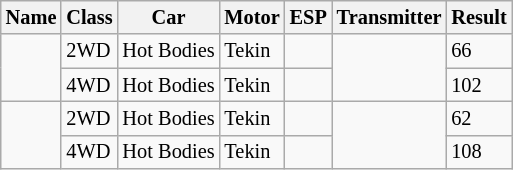<table class="wikitable" style="font-size: 85%;">
<tr>
<th>Name</th>
<th>Class</th>
<th>Car</th>
<th>Motor</th>
<th>ESP</th>
<th>Transmitter</th>
<th>Result</th>
</tr>
<tr>
<td rowspan=2> </td>
<td>2WD</td>
<td>Hot Bodies</td>
<td>Tekin</td>
<td></td>
<td rowspan=2></td>
<td>66</td>
</tr>
<tr>
<td>4WD</td>
<td>Hot Bodies</td>
<td>Tekin</td>
<td></td>
<td>102</td>
</tr>
<tr>
<td rowspan=2> </td>
<td>2WD</td>
<td>Hot Bodies</td>
<td>Tekin</td>
<td></td>
<td rowspan=2></td>
<td>62</td>
</tr>
<tr>
<td>4WD</td>
<td>Hot Bodies</td>
<td>Tekin</td>
<td></td>
<td>108</td>
</tr>
</table>
